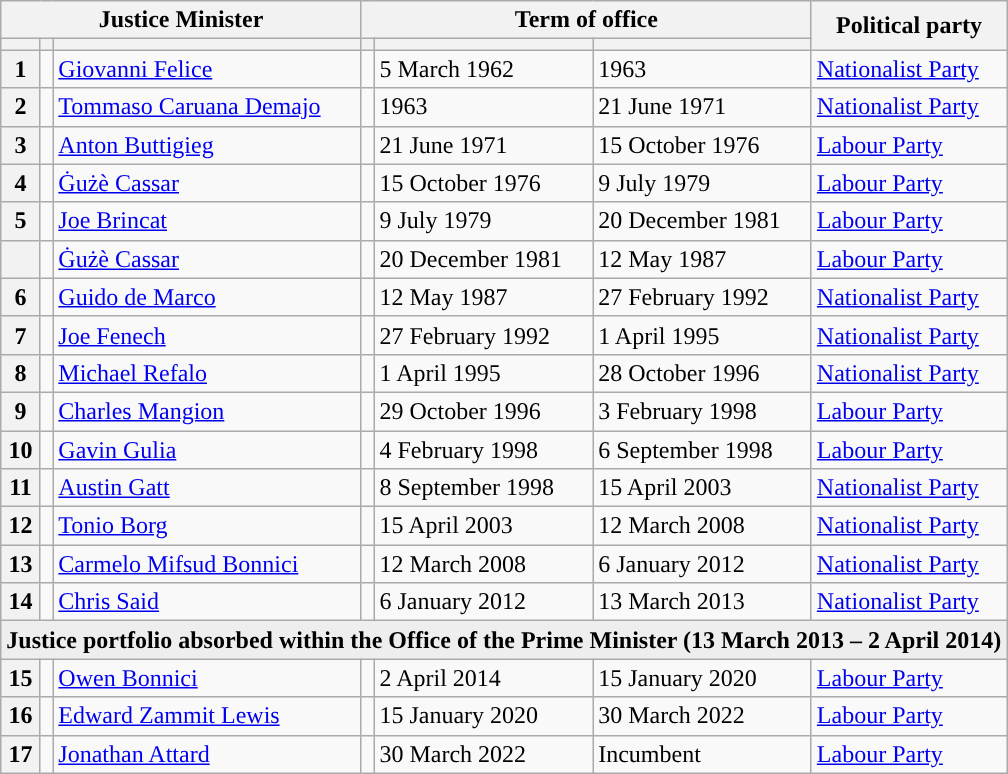<table class="wikitable">
<tr>
<th colspan=3>Justice Minister</th>
<th colspan=3>Term of office</th>
<th rowspan=2>Political party</th>
</tr>
<tr>
<th></th>
<th></th>
<th></th>
<th></th>
<th></th>
<th></th>
</tr>
<tr>
<th style="background:">1</th>
<td></td>
<td><a href='#'>Giovanni Felice</a><br></td>
<td></td>
<td>5 March 1962</td>
<td>1963</td>
<td><a href='#'>Nationalist Party</a></td>
</tr>
<tr>
<th style="background:">2</th>
<td></td>
<td><a href='#'>Tommaso Caruana Demajo</a><br></td>
<td></td>
<td>1963</td>
<td>21 June 1971</td>
<td><a href='#'>Nationalist Party</a></td>
</tr>
<tr>
<th style="background:">3</th>
<td></td>
<td><a href='#'>Anton Buttigieg</a><br></td>
<td></td>
<td>21 June 1971</td>
<td>15 October 1976</td>
<td><a href='#'>Labour Party</a></td>
</tr>
<tr>
<th style="background:">4</th>
<td></td>
<td><a href='#'>Ġużè Cassar</a><br></td>
<td></td>
<td>15 October 1976</td>
<td>9 July 1979</td>
<td><a href='#'>Labour Party</a></td>
</tr>
<tr>
<th style="background:">5</th>
<td></td>
<td><a href='#'>Joe Brincat</a><br></td>
<td></td>
<td>9 July 1979</td>
<td>20 December 1981</td>
<td><a href='#'>Labour Party</a></td>
</tr>
<tr>
<th style="background:"></th>
<td></td>
<td><a href='#'>Ġużè Cassar</a><br></td>
<td></td>
<td>20 December 1981</td>
<td>12 May 1987</td>
<td><a href='#'>Labour Party</a></td>
</tr>
<tr>
<th style="background:">6</th>
<td></td>
<td><a href='#'>Guido de Marco</a><br></td>
<td></td>
<td>12 May 1987</td>
<td>27 February 1992</td>
<td><a href='#'>Nationalist Party</a></td>
</tr>
<tr>
<th style="background:">7</th>
<td></td>
<td><a href='#'>Joe Fenech</a><br></td>
<td></td>
<td>27 February 1992</td>
<td>1 April 1995</td>
<td><a href='#'>Nationalist Party</a></td>
</tr>
<tr>
<th style="background:">8</th>
<td></td>
<td><a href='#'>Michael Refalo</a><br></td>
<td></td>
<td>1 April 1995</td>
<td>28 October 1996</td>
<td><a href='#'>Nationalist Party</a></td>
</tr>
<tr>
<th style="background:">9</th>
<td></td>
<td><a href='#'>Charles Mangion</a><br></td>
<td></td>
<td>29 October 1996</td>
<td>3 February 1998</td>
<td><a href='#'>Labour Party</a></td>
</tr>
<tr>
<th style="background:">10</th>
<td></td>
<td><a href='#'>Gavin Gulia</a><br></td>
<td></td>
<td>4 February 1998</td>
<td>6 September 1998</td>
<td><a href='#'>Labour Party</a></td>
</tr>
<tr>
<th style="background:">11</th>
<td></td>
<td><a href='#'>Austin Gatt</a><br></td>
<td></td>
<td>8 September 1998</td>
<td>15 April 2003</td>
<td><a href='#'>Nationalist Party</a></td>
</tr>
<tr>
<th style="background:">12</th>
<td></td>
<td><a href='#'>Tonio Borg</a><br></td>
<td></td>
<td>15 April 2003</td>
<td>12 March 2008</td>
<td><a href='#'>Nationalist Party</a></td>
</tr>
<tr>
<th style="background:">13</th>
<td></td>
<td><a href='#'>Carmelo Mifsud Bonnici</a><br></td>
<td></td>
<td>12 March 2008</td>
<td>6 January 2012</td>
<td><a href='#'>Nationalist Party</a></td>
</tr>
<tr>
<th style="background:">14</th>
<td></td>
<td><a href='#'>Chris Said</a><br></td>
<td></td>
<td>6 January 2012</td>
<td>13 March 2013</td>
<td><a href='#'>Nationalist Party</a></td>
</tr>
<tr>
<td style="background:#eee;" colspan=7 align=center><strong>Justice portfolio absorbed within the Office of the Prime Minister (13 March 2013 – 2 April 2014)</strong></td>
</tr>
<tr>
<th style="background:">15</th>
<td></td>
<td><a href='#'>Owen Bonnici</a><br></td>
<td></td>
<td>2 April 2014</td>
<td>15 January 2020</td>
<td><a href='#'>Labour Party</a></td>
</tr>
<tr>
<th style="background:">16</th>
<td></td>
<td><a href='#'>Edward Zammit Lewis</a><br></td>
<td></td>
<td>15 January 2020</td>
<td>30 March 2022</td>
<td><a href='#'>Labour Party</a></td>
</tr>
<tr>
<th style="background:">17</th>
<td></td>
<td><a href='#'>Jonathan Attard</a><br></td>
<td></td>
<td>30 March 2022</td>
<td>Incumbent</td>
<td><a href='#'>Labour Party</a></td>
</tr>
</table>
